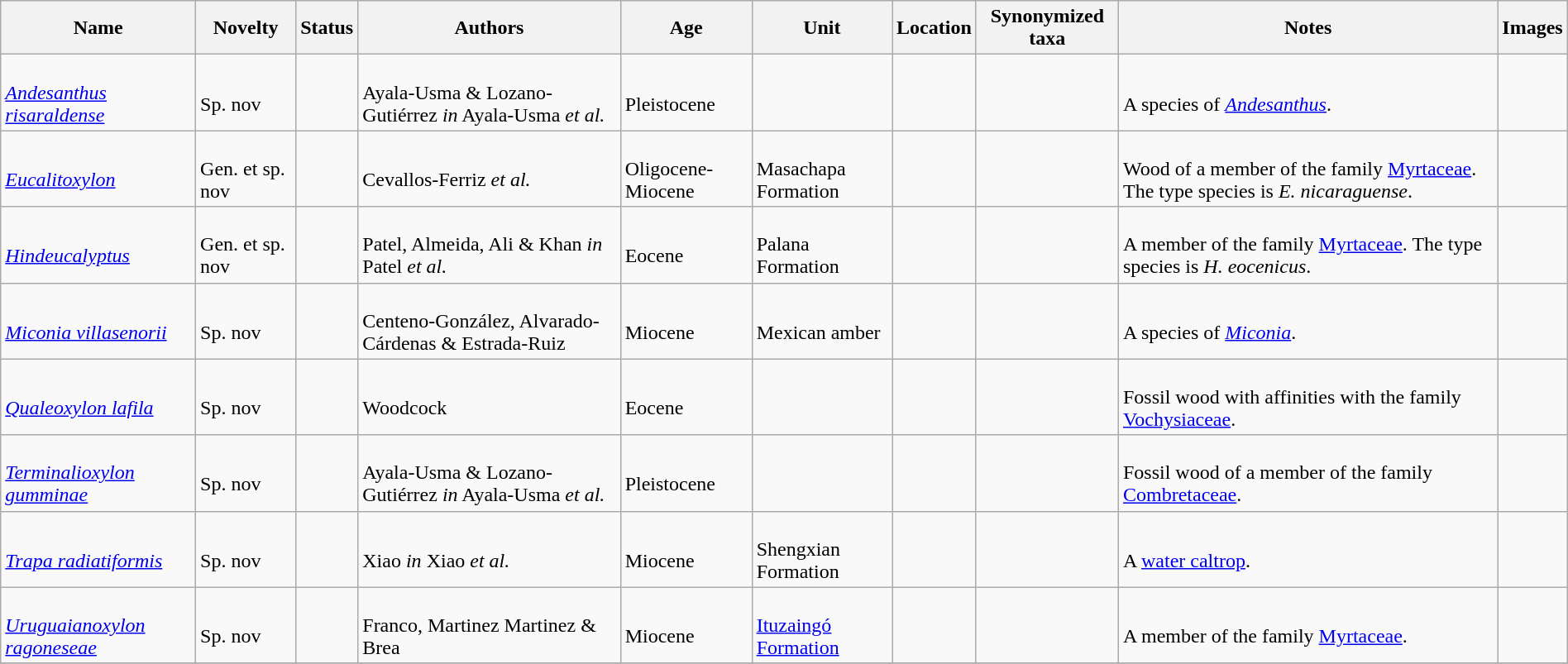<table class="wikitable sortable" align="center" width="100%">
<tr>
<th>Name</th>
<th>Novelty</th>
<th>Status</th>
<th>Authors</th>
<th>Age</th>
<th>Unit</th>
<th>Location</th>
<th>Synonymized taxa</th>
<th>Notes</th>
<th>Images</th>
</tr>
<tr>
<td><br><em><a href='#'>Andesanthus risaraldense</a></em></td>
<td><br>Sp. nov</td>
<td></td>
<td><br>Ayala-Usma & Lozano-Gutiérrez <em>in</em> Ayala-Usma <em>et al.</em></td>
<td><br>Pleistocene</td>
<td></td>
<td><br></td>
<td></td>
<td><br>A species of <em><a href='#'>Andesanthus</a></em>.</td>
<td></td>
</tr>
<tr>
<td><br><em><a href='#'>Eucalitoxylon</a></em></td>
<td><br>Gen. et sp. nov</td>
<td></td>
<td><br>Cevallos-Ferriz <em>et al.</em></td>
<td><br>Oligocene-Miocene</td>
<td><br>Masachapa Formation</td>
<td><br></td>
<td></td>
<td><br>Wood of a member of the family <a href='#'>Myrtaceae</a>. The type species is <em>E. nicaraguense</em>.</td>
<td></td>
</tr>
<tr>
<td><br><em><a href='#'>Hindeucalyptus</a></em></td>
<td><br>Gen. et sp. nov</td>
<td></td>
<td><br>Patel, Almeida, Ali & Khan <em>in</em> Patel <em>et al.</em></td>
<td><br>Eocene</td>
<td><br>Palana Formation</td>
<td><br></td>
<td></td>
<td><br>A member of the family <a href='#'>Myrtaceae</a>. The type species is <em>H. eocenicus</em>.</td>
<td></td>
</tr>
<tr>
<td><br><em><a href='#'>Miconia villasenorii</a></em></td>
<td><br>Sp. nov</td>
<td></td>
<td><br>Centeno-González, Alvarado-Cárdenas & Estrada-Ruiz</td>
<td><br>Miocene</td>
<td><br>Mexican amber</td>
<td><br></td>
<td></td>
<td><br>A species of <em><a href='#'>Miconia</a></em>.</td>
<td></td>
</tr>
<tr>
<td><br><em><a href='#'>Qualeoxylon lafila</a></em></td>
<td><br>Sp. nov</td>
<td></td>
<td><br>Woodcock</td>
<td><br>Eocene</td>
<td></td>
<td><br></td>
<td></td>
<td><br>Fossil wood with affinities with the family <a href='#'>Vochysiaceae</a>.</td>
<td></td>
</tr>
<tr>
<td><br><em><a href='#'>Terminalioxylon gumminae</a></em></td>
<td><br>Sp. nov</td>
<td></td>
<td><br>Ayala-Usma & Lozano-Gutiérrez <em>in</em> Ayala-Usma <em>et al.</em></td>
<td><br>Pleistocene</td>
<td></td>
<td><br></td>
<td></td>
<td><br>Fossil wood of a member of the family <a href='#'>Combretaceae</a>.</td>
<td></td>
</tr>
<tr>
<td><br><em><a href='#'>Trapa radiatiformis</a></em></td>
<td><br>Sp. nov</td>
<td></td>
<td><br>Xiao <em>in</em> Xiao <em>et al.</em></td>
<td><br>Miocene</td>
<td><br>Shengxian Formation</td>
<td><br></td>
<td></td>
<td><br>A <a href='#'>water caltrop</a>.</td>
<td></td>
</tr>
<tr>
<td><br><em><a href='#'>Uruguaianoxylon ragoneseae</a></em></td>
<td><br>Sp. nov</td>
<td></td>
<td><br>Franco, Martinez Martinez & Brea</td>
<td><br>Miocene</td>
<td><br><a href='#'>Ituzaingó Formation</a></td>
<td><br></td>
<td></td>
<td><br>A member of the family <a href='#'>Myrtaceae</a>.</td>
<td></td>
</tr>
<tr>
</tr>
</table>
